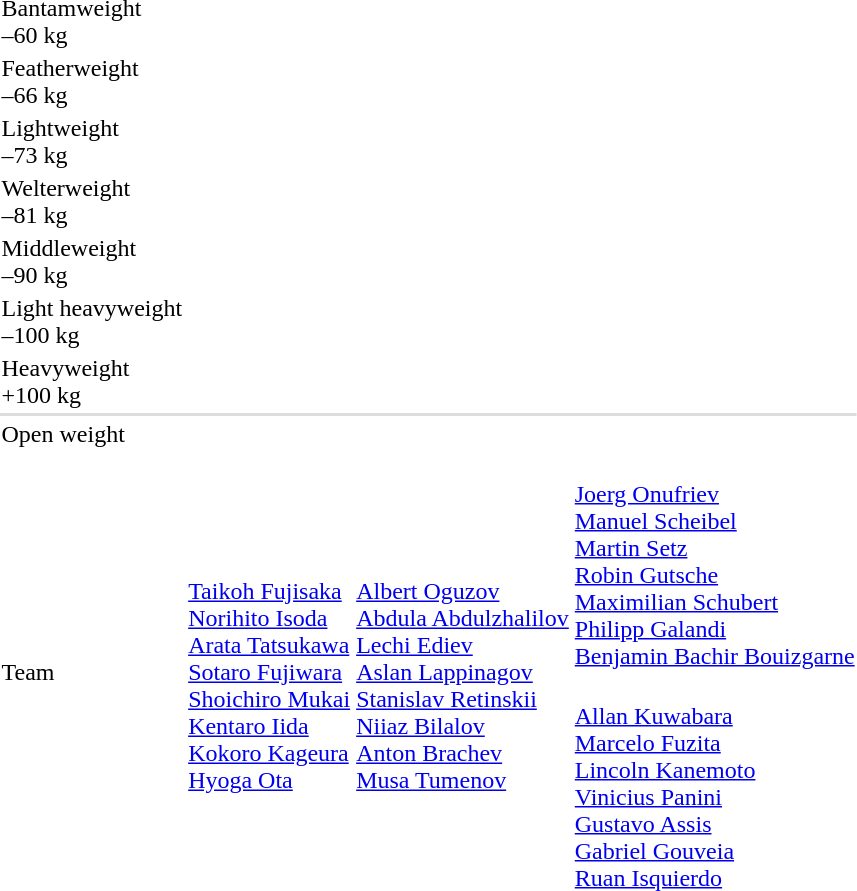<table>
<tr>
<td rowspan=2>Bantamweight<br>–60 kg<br></td>
<td rowspan=2></td>
<td rowspan=2></td>
<td></td>
</tr>
<tr>
<td></td>
</tr>
<tr>
<td rowspan=2>Featherweight<br>–66 kg<br></td>
<td rowspan=2></td>
<td rowspan=2></td>
<td></td>
</tr>
<tr>
<td></td>
</tr>
<tr>
<td rowspan=2>Lightweight<br>–73 kg<br></td>
<td rowspan=2></td>
<td rowspan=2></td>
<td></td>
</tr>
<tr>
<td></td>
</tr>
<tr>
<td rowspan=2>Welterweight<br>–81 kg<br></td>
<td rowspan=2></td>
<td rowspan=2></td>
<td></td>
</tr>
<tr>
<td></td>
</tr>
<tr>
<td rowspan=2>Middleweight<br>–90 kg<br></td>
<td rowspan=2></td>
<td rowspan=2></td>
<td></td>
</tr>
<tr>
<td></td>
</tr>
<tr>
<td rowspan=2>Light heavyweight<br>–100 kg<br></td>
<td rowspan=2></td>
<td rowspan=2></td>
<td></td>
</tr>
<tr>
<td></td>
</tr>
<tr>
<td rowspan=2>Heavyweight<br>+100 kg<br></td>
<td rowspan=2></td>
<td rowspan=2></td>
<td></td>
</tr>
<tr>
<td></td>
</tr>
<tr bgcolor=#DDDDDD>
<td colspan=7></td>
</tr>
<tr>
<td rowspan=2>Open weight<br></td>
<td rowspan=2></td>
<td rowspan=2></td>
<td></td>
</tr>
<tr>
<td></td>
</tr>
<tr>
<td rowspan=2>Team <br></td>
<td rowspan=2><br><a href='#'>Taikoh Fujisaka</a><br><a href='#'>Norihito Isoda</a><br><a href='#'>Arata Tatsukawa</a> <br><a href='#'>Sotaro Fujiwara</a><br><a href='#'>Shoichiro Mukai</a><br><a href='#'>Kentaro Iida</a> <br><a href='#'>Kokoro Kageura</a><br><a href='#'>Hyoga Ota</a></td>
<td rowspan=2><br><a href='#'>Albert Oguzov</a><br><a href='#'>Abdula Abdulzhalilov</a><br><a href='#'>Lechi Ediev</a> <br><a href='#'>Aslan Lappinagov</a><br><a href='#'>Stanislav Retinskii</a><br><a href='#'>Niiaz Bilalov</a> <br><a href='#'>Anton Brachev</a><br><a href='#'>Musa Tumenov</a></td>
<td><br><a href='#'>Joerg Onufriev</a><br><a href='#'>Manuel Scheibel</a><br><a href='#'>Martin Setz</a> <br><a href='#'>Robin Gutsche</a><br><a href='#'>Maximilian Schubert</a><br><a href='#'>Philipp Galandi</a> <br><a href='#'>Benjamin Bachir Bouizgarne</a></td>
</tr>
<tr>
<td><br><a href='#'>Allan Kuwabara</a><br><a href='#'>Marcelo Fuzita</a><br><a href='#'>Lincoln Kanemoto</a> <br><a href='#'>Vinicius Panini</a><br><a href='#'>Gustavo Assis</a><br><a href='#'>Gabriel Gouveia</a> <br><a href='#'>Ruan Isquierdo</a></td>
</tr>
</table>
